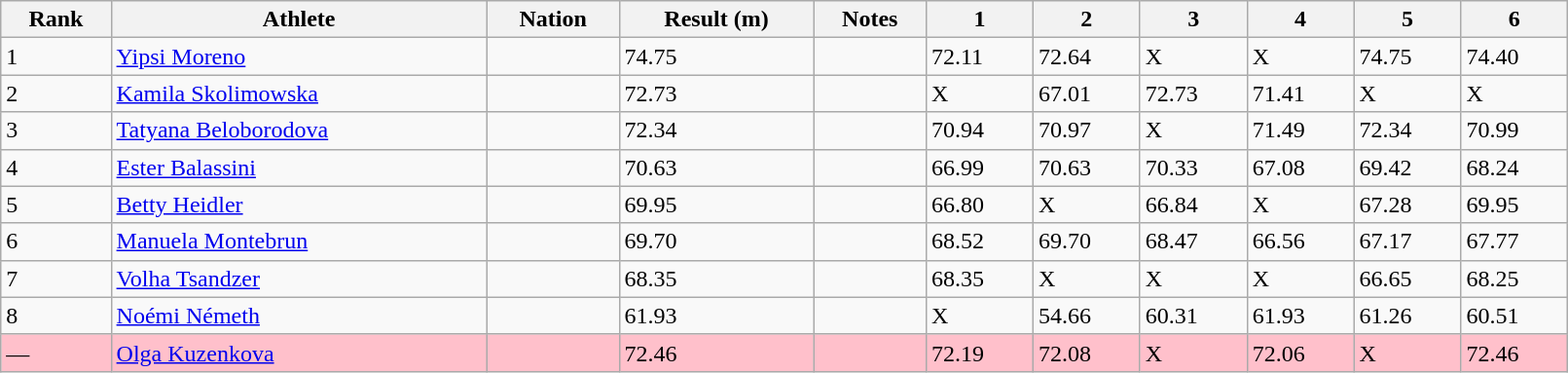<table class="wikitable" style="text=align:center;" width=85%>
<tr>
<th>Rank</th>
<th>Athlete</th>
<th>Nation</th>
<th>Result (m)</th>
<th>Notes</th>
<th>1</th>
<th>2</th>
<th>3</th>
<th>4</th>
<th>5</th>
<th>6</th>
</tr>
<tr>
<td>1</td>
<td><a href='#'>Yipsi Moreno</a></td>
<td></td>
<td>74.75</td>
<td></td>
<td>72.11</td>
<td>72.64</td>
<td>X</td>
<td>X</td>
<td>74.75</td>
<td>74.40</td>
</tr>
<tr>
<td>2</td>
<td><a href='#'>Kamila Skolimowska</a></td>
<td></td>
<td>72.73</td>
<td></td>
<td>X</td>
<td>67.01</td>
<td>72.73</td>
<td>71.41</td>
<td>X</td>
<td>X</td>
</tr>
<tr>
<td>3</td>
<td><a href='#'>Tatyana Beloborodova</a></td>
<td></td>
<td>72.34</td>
<td></td>
<td>70.94</td>
<td>70.97</td>
<td>X</td>
<td>71.49</td>
<td>72.34</td>
<td>70.99</td>
</tr>
<tr>
<td>4</td>
<td><a href='#'>Ester Balassini</a></td>
<td></td>
<td>70.63</td>
<td></td>
<td>66.99</td>
<td>70.63</td>
<td>70.33</td>
<td>67.08</td>
<td>69.42</td>
<td>68.24</td>
</tr>
<tr>
<td>5</td>
<td><a href='#'>Betty Heidler</a></td>
<td></td>
<td>69.95</td>
<td></td>
<td>66.80</td>
<td>X</td>
<td>66.84</td>
<td>X</td>
<td>67.28</td>
<td>69.95</td>
</tr>
<tr>
<td>6</td>
<td><a href='#'>Manuela Montebrun</a></td>
<td></td>
<td>69.70</td>
<td></td>
<td>68.52</td>
<td>69.70</td>
<td>68.47</td>
<td>66.56</td>
<td>67.17</td>
<td>67.77</td>
</tr>
<tr>
<td>7</td>
<td><a href='#'>Volha Tsandzer</a></td>
<td></td>
<td>68.35</td>
<td></td>
<td>68.35</td>
<td>X</td>
<td>X</td>
<td>X</td>
<td>66.65</td>
<td>68.25</td>
</tr>
<tr>
<td>8</td>
<td><a href='#'>Noémi Németh</a></td>
<td></td>
<td>61.93</td>
<td></td>
<td>X</td>
<td>54.66</td>
<td>60.31</td>
<td>61.93</td>
<td>61.26</td>
<td>60.51</td>
</tr>
<tr bgcolor=pink>
<td>—</td>
<td><a href='#'>Olga Kuzenkova</a></td>
<td></td>
<td>72.46</td>
<td></td>
<td>72.19</td>
<td>72.08</td>
<td>X</td>
<td>72.06</td>
<td>X</td>
<td>72.46</td>
</tr>
</table>
